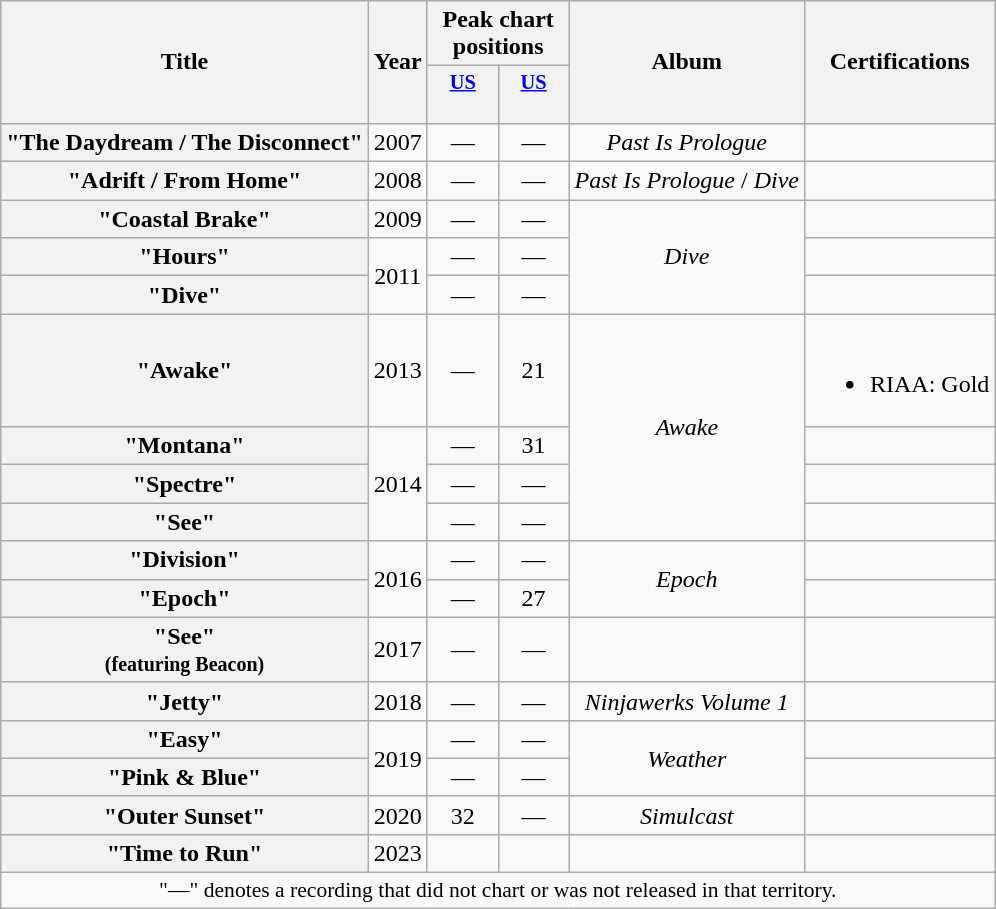<table class="wikitable plainrowheaders" style="text-align:center;">
<tr>
<th scope="col" rowspan="2">Title</th>
<th scope="col" rowspan="2">Year</th>
<th scope="col" colspan="2">Peak chart positions</th>
<th scope="col" rowspan="2">Album</th>
<th scope="col" rowspan="2">Certifications</th>
</tr>
<tr>
<th scope="col" style="width:3em;font-size:85%;"><a href='#'>US<br></a><br></th>
<th scope="col" style="width:3em;font-size:85%;"><a href='#'>US<br></a><br></th>
</tr>
<tr>
<th scope="row">"The Daydream / The Disconnect"</th>
<td>2007</td>
<td>—</td>
<td>—</td>
<td><em>Past Is Prologue</em></td>
<td></td>
</tr>
<tr>
<th scope="row">"Adrift / From Home"</th>
<td>2008</td>
<td>—</td>
<td>—</td>
<td><em>Past Is Prologue</em> / <em>Dive</em></td>
</tr>
<tr>
<th scope="row">"Coastal Brake"</th>
<td>2009</td>
<td>—</td>
<td>—</td>
<td rowspan="3"><em>Dive</em></td>
<td></td>
</tr>
<tr>
<th scope="row">"Hours"</th>
<td rowspan="2">2011</td>
<td>—</td>
<td>—</td>
<td></td>
</tr>
<tr>
<th scope="row">"Dive"</th>
<td>—</td>
<td>—</td>
<td></td>
</tr>
<tr>
<th scope="row">"Awake"</th>
<td>2013</td>
<td>—</td>
<td>21</td>
<td rowspan="4"><em>Awake</em></td>
<td><br><ul><li>RIAA: Gold</li></ul></td>
</tr>
<tr>
<th scope="row">"Montana"</th>
<td rowspan="3">2014</td>
<td>—</td>
<td>31</td>
<td></td>
</tr>
<tr>
<th scope="row">"Spectre"</th>
<td>—</td>
<td>—</td>
<td></td>
</tr>
<tr>
<th scope="row">"See"</th>
<td>—</td>
<td>—</td>
<td></td>
</tr>
<tr>
<th scope="row">"Division"</th>
<td rowspan="2">2016</td>
<td>—</td>
<td>—</td>
<td rowspan="2"><em>Epoch</em></td>
</tr>
<tr>
<th scope="row">"Epoch"</th>
<td>—</td>
<td>27</td>
<td></td>
</tr>
<tr>
<th scope="row">"See"<br><small>(featuring Beacon)</small></th>
<td>2017</td>
<td>—</td>
<td>—</td>
<td></td>
<td></td>
</tr>
<tr>
<th scope="row">"Jetty"</th>
<td>2018</td>
<td>—</td>
<td>—</td>
<td><em>Ninjawerks Volume 1</em></td>
<td></td>
</tr>
<tr>
<th scope="row">"Easy"</th>
<td rowspan="2">2019</td>
<td>—</td>
<td>—</td>
<td rowspan="2"><em>Weather</em></td>
<td></td>
</tr>
<tr>
<th scope="row">"Pink & Blue"</th>
<td>—</td>
<td>—</td>
<td></td>
</tr>
<tr>
<th scope="row">"Outer Sunset"</th>
<td>2020</td>
<td>32</td>
<td>—</td>
<td><em>Simulcast</em></td>
<td></td>
</tr>
<tr>
<th scope="row">"Time to Run"</th>
<td>2023</td>
<td></td>
<td></td>
<td></td>
</tr>
<tr>
<td colspan="8" style="font-size:90%">"—" denotes a recording that did not chart or was not released in that territory.</td>
</tr>
</table>
